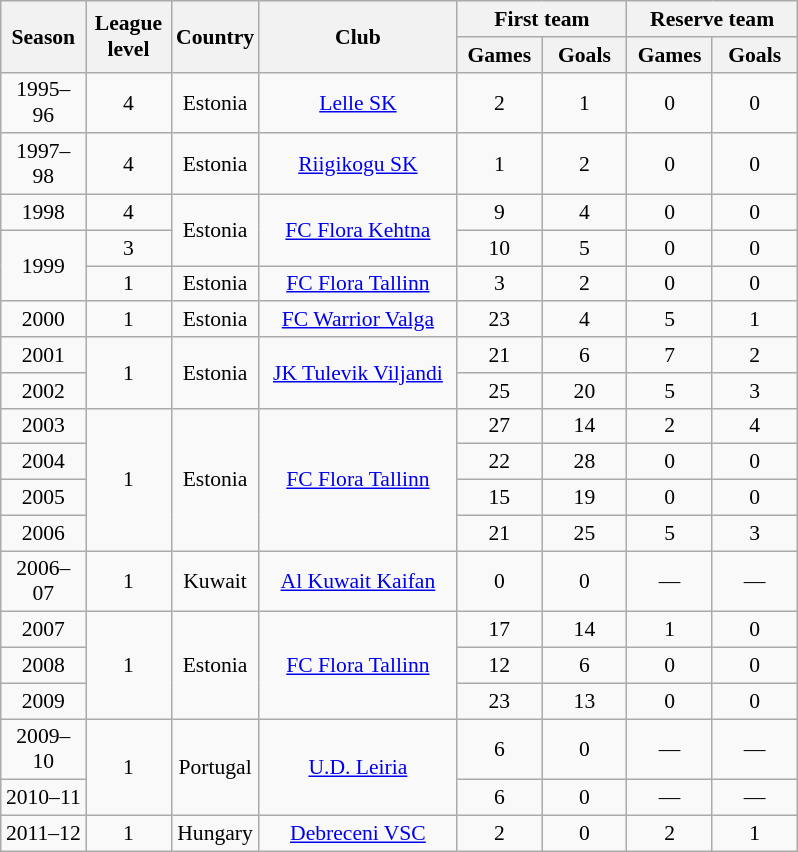<table class="wikitable" style="font-size:90%; text-align:center;">
<tr>
<th rowspan="2" width="50">Season</th>
<th rowspan="2" width="50">League level</th>
<th rowspan="2" width="50">Country</th>
<th rowspan="2" width="125">Club</th>
<th colspan="2">First team</th>
<th colspan="2">Reserve team</th>
</tr>
<tr>
<th width="50">Games</th>
<th width="50">Goals</th>
<th width="50">Games</th>
<th width="50">Goals</th>
</tr>
<tr>
<td>1995–96</td>
<td>4</td>
<td>Estonia</td>
<td><a href='#'>Lelle SK</a></td>
<td>2</td>
<td>1</td>
<td>0</td>
<td>0</td>
</tr>
<tr>
<td>1997–98</td>
<td>4</td>
<td>Estonia</td>
<td><a href='#'>Riigikogu SK</a></td>
<td>1</td>
<td>2</td>
<td>0</td>
<td>0</td>
</tr>
<tr>
<td>1998</td>
<td>4</td>
<td rowspan="2">Estonia</td>
<td rowspan="2"><a href='#'>FC Flora Kehtna</a></td>
<td>9</td>
<td>4</td>
<td>0</td>
<td>0</td>
</tr>
<tr>
<td rowspan="2">1999</td>
<td>3</td>
<td>10</td>
<td>5</td>
<td>0</td>
<td>0</td>
</tr>
<tr>
<td>1</td>
<td>Estonia</td>
<td><a href='#'>FC Flora Tallinn</a></td>
<td>3</td>
<td>2</td>
<td>0</td>
<td>0</td>
</tr>
<tr>
<td>2000</td>
<td>1</td>
<td>Estonia</td>
<td><a href='#'>FC Warrior Valga</a></td>
<td>23</td>
<td>4</td>
<td>5</td>
<td>1</td>
</tr>
<tr>
<td>2001</td>
<td rowspan="2">1</td>
<td rowspan="2">Estonia</td>
<td rowspan="2"><a href='#'>JK Tulevik Viljandi</a></td>
<td>21</td>
<td>6</td>
<td>7</td>
<td>2</td>
</tr>
<tr>
<td>2002</td>
<td>25</td>
<td>20</td>
<td>5</td>
<td>3</td>
</tr>
<tr>
<td>2003</td>
<td rowspan="4">1</td>
<td rowspan="4">Estonia</td>
<td rowspan="4"><a href='#'>FC Flora Tallinn</a></td>
<td>27</td>
<td>14</td>
<td>2</td>
<td>4</td>
</tr>
<tr>
<td>2004</td>
<td>22</td>
<td>28</td>
<td>0</td>
<td>0</td>
</tr>
<tr>
<td>2005</td>
<td>15</td>
<td>19</td>
<td>0</td>
<td>0</td>
</tr>
<tr>
<td>2006</td>
<td>21</td>
<td>25</td>
<td>5</td>
<td>3</td>
</tr>
<tr>
<td>2006–07</td>
<td>1</td>
<td>Kuwait</td>
<td><a href='#'>Al Kuwait Kaifan</a></td>
<td>0</td>
<td>0</td>
<td>—</td>
<td>—</td>
</tr>
<tr>
<td>2007</td>
<td rowspan="3">1</td>
<td rowspan="3">Estonia</td>
<td rowspan="3"><a href='#'>FC Flora Tallinn</a></td>
<td>17</td>
<td>14</td>
<td>1</td>
<td>0</td>
</tr>
<tr>
<td>2008</td>
<td>12</td>
<td>6</td>
<td>0</td>
<td>0</td>
</tr>
<tr>
<td>2009</td>
<td>23</td>
<td>13</td>
<td>0</td>
<td>0</td>
</tr>
<tr>
<td>2009–10</td>
<td rowspan="2">1</td>
<td rowspan="2">Portugal</td>
<td rowspan="2"><a href='#'>U.D. Leiria</a></td>
<td>6</td>
<td>0</td>
<td>—</td>
<td>—</td>
</tr>
<tr>
<td>2010–11</td>
<td>6</td>
<td>0</td>
<td>—</td>
<td>—</td>
</tr>
<tr>
<td>2011–12</td>
<td>1</td>
<td>Hungary</td>
<td><a href='#'>Debreceni VSC</a></td>
<td>2</td>
<td>0</td>
<td>2</td>
<td>1</td>
</tr>
</table>
